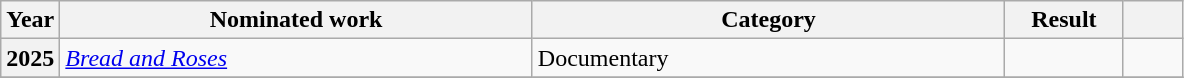<table class="wikitable plainrowheaders">
<tr>
<th scope="col" style="width:5%;">Year</th>
<th scope="col" style="width:40%;">Nominated work</th>
<th scope="col" style="width:40%;">Category</th>
<th scope="col" style="width:10%;">Result</th>
<th scope="col" style="width:5%;"></th>
</tr>
<tr>
<th scope="row" style="text-align:center;">2025</th>
<td style="text-align:left;"><em><a href='#'>Bread and Roses</a></em></td>
<td>Documentary</td>
<td></td>
<td style="text-align:center;"></td>
</tr>
<tr>
</tr>
</table>
